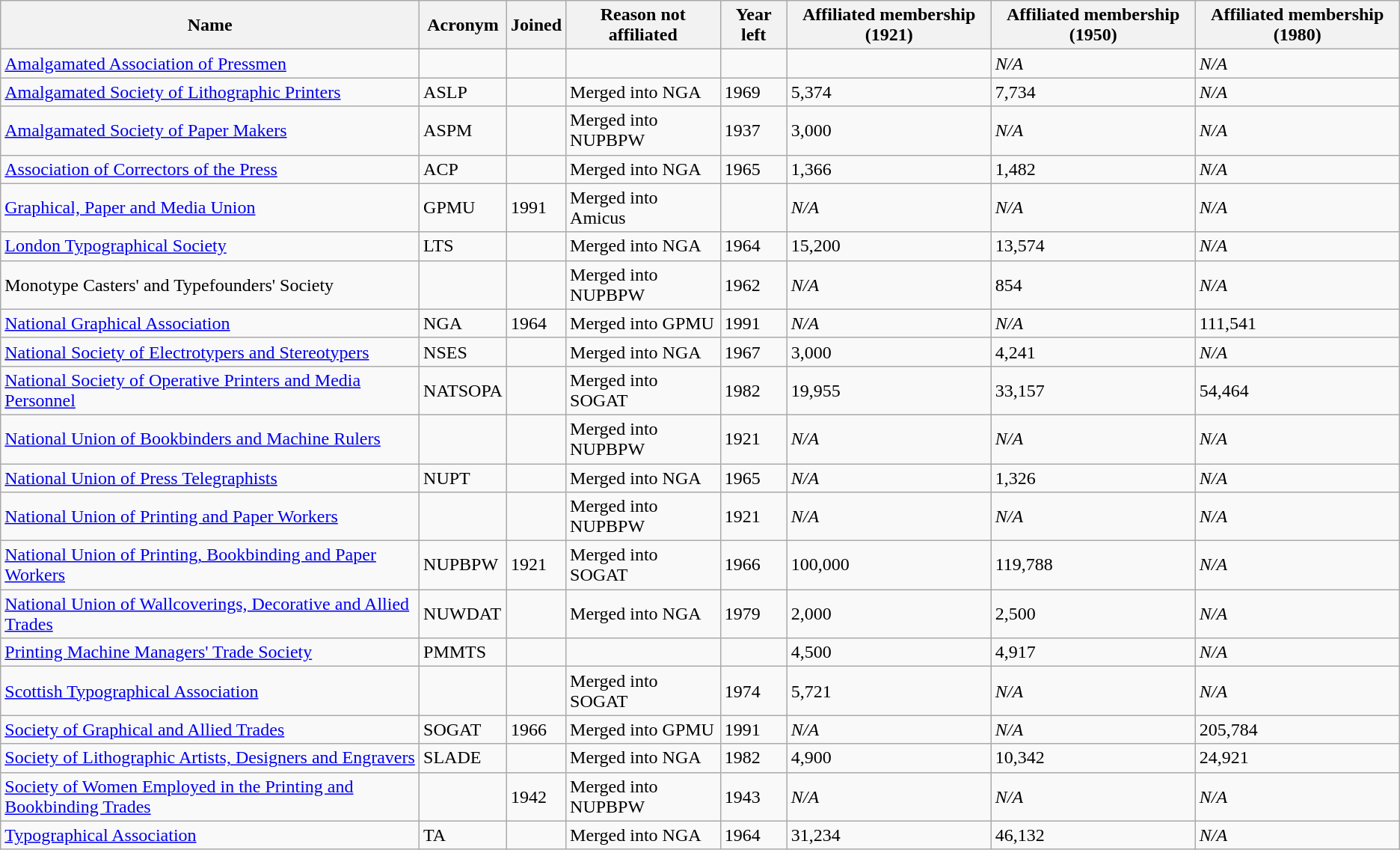<table class="wikitable sortable">
<tr>
<th>Name</th>
<th>Acronym</th>
<th>Joined</th>
<th>Reason not affiliated</th>
<th>Year left</th>
<th>Affiliated membership (1921)</th>
<th>Affiliated membership (1950)</th>
<th>Affiliated membership (1980)</th>
</tr>
<tr>
<td><a href='#'>Amalgamated Association of Pressmen</a></td>
<td></td>
<td></td>
<td></td>
<td></td>
<td></td>
<td><em>N/A</em></td>
<td><em>N/A</em></td>
</tr>
<tr>
<td><a href='#'>Amalgamated Society of Lithographic Printers</a></td>
<td>ASLP</td>
<td></td>
<td>Merged into NGA</td>
<td>1969</td>
<td>5,374</td>
<td>7,734</td>
<td><em>N/A</em></td>
</tr>
<tr>
<td><a href='#'>Amalgamated Society of Paper Makers</a></td>
<td>ASPM</td>
<td></td>
<td>Merged into NUPBPW</td>
<td>1937</td>
<td>3,000</td>
<td><em>N/A</em></td>
<td><em>N/A</em></td>
</tr>
<tr>
<td><a href='#'>Association of Correctors of the Press</a></td>
<td>ACP</td>
<td></td>
<td>Merged into NGA</td>
<td>1965</td>
<td>1,366</td>
<td>1,482</td>
<td><em>N/A</em></td>
</tr>
<tr>
<td><a href='#'>Graphical, Paper and Media Union</a></td>
<td>GPMU</td>
<td>1991</td>
<td>Merged into Amicus</td>
<td></td>
<td><em>N/A</em></td>
<td><em>N/A</em></td>
<td><em>N/A</em></td>
</tr>
<tr>
<td><a href='#'>London Typographical Society</a></td>
<td>LTS</td>
<td></td>
<td>Merged into NGA</td>
<td>1964</td>
<td>15,200</td>
<td>13,574</td>
<td><em>N/A</em></td>
</tr>
<tr>
<td>Monotype Casters' and Typefounders' Society</td>
<td></td>
<td></td>
<td>Merged into NUPBPW</td>
<td>1962</td>
<td><em>N/A</em></td>
<td>854</td>
<td><em>N/A</em></td>
</tr>
<tr>
<td><a href='#'>National Graphical Association</a></td>
<td>NGA</td>
<td>1964</td>
<td>Merged into GPMU</td>
<td>1991</td>
<td><em>N/A</em></td>
<td><em>N/A</em></td>
<td>111,541</td>
</tr>
<tr>
<td><a href='#'>National Society of Electrotypers and Stereotypers</a></td>
<td>NSES</td>
<td></td>
<td>Merged into NGA</td>
<td>1967</td>
<td>3,000</td>
<td>4,241</td>
<td><em>N/A</em></td>
</tr>
<tr>
<td><a href='#'>National Society of Operative Printers and Media Personnel</a></td>
<td>NATSOPA</td>
<td></td>
<td>Merged into SOGAT</td>
<td>1982</td>
<td>19,955</td>
<td>33,157</td>
<td>54,464</td>
</tr>
<tr>
<td><a href='#'>National Union of Bookbinders and Machine Rulers</a></td>
<td></td>
<td></td>
<td>Merged into NUPBPW</td>
<td>1921</td>
<td><em>N/A</em></td>
<td><em>N/A</em></td>
<td><em>N/A</em></td>
</tr>
<tr>
<td><a href='#'>National Union of Press Telegraphists</a></td>
<td>NUPT</td>
<td></td>
<td>Merged into NGA</td>
<td>1965</td>
<td><em>N/A</em></td>
<td>1,326</td>
<td><em>N/A</em></td>
</tr>
<tr>
<td><a href='#'>National Union of Printing and Paper Workers</a></td>
<td></td>
<td></td>
<td>Merged into NUPBPW</td>
<td>1921</td>
<td><em>N/A</em></td>
<td><em>N/A</em></td>
<td><em>N/A</em></td>
</tr>
<tr>
<td><a href='#'>National Union of Printing, Bookbinding and Paper Workers</a></td>
<td>NUPBPW</td>
<td>1921</td>
<td>Merged into SOGAT</td>
<td>1966</td>
<td>100,000</td>
<td>119,788</td>
<td><em>N/A</em></td>
</tr>
<tr>
<td><a href='#'>National Union of Wallcoverings, Decorative and Allied Trades</a></td>
<td>NUWDAT</td>
<td></td>
<td>Merged into NGA</td>
<td>1979</td>
<td>2,000</td>
<td>2,500</td>
<td><em>N/A</em></td>
</tr>
<tr>
<td><a href='#'>Printing Machine Managers' Trade Society</a></td>
<td>PMMTS</td>
<td></td>
<td></td>
<td></td>
<td>4,500</td>
<td>4,917</td>
<td><em>N/A</em></td>
</tr>
<tr>
<td><a href='#'>Scottish Typographical Association</a></td>
<td></td>
<td></td>
<td>Merged into SOGAT</td>
<td>1974</td>
<td>5,721</td>
<td><em>N/A</em></td>
<td><em>N/A</em></td>
</tr>
<tr>
<td><a href='#'>Society of Graphical and Allied Trades</a></td>
<td>SOGAT</td>
<td>1966</td>
<td>Merged into GPMU</td>
<td>1991</td>
<td><em>N/A</em></td>
<td><em>N/A</em></td>
<td>205,784</td>
</tr>
<tr>
<td><a href='#'>Society of Lithographic Artists, Designers and Engravers</a></td>
<td>SLADE</td>
<td></td>
<td>Merged into NGA</td>
<td>1982</td>
<td>4,900</td>
<td>10,342</td>
<td>24,921</td>
</tr>
<tr>
<td><a href='#'>Society of Women Employed in the Printing and Bookbinding Trades</a></td>
<td></td>
<td>1942</td>
<td>Merged into NUPBPW</td>
<td>1943</td>
<td><em>N/A</em></td>
<td><em>N/A</em></td>
<td><em>N/A</em></td>
</tr>
<tr>
<td><a href='#'>Typographical Association</a></td>
<td>TA</td>
<td></td>
<td>Merged into NGA</td>
<td>1964</td>
<td>31,234</td>
<td>46,132</td>
<td><em>N/A</em></td>
</tr>
</table>
